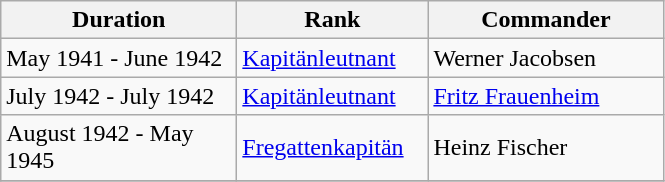<table class="wikitable sortable">
<tr>
<th scope="col" width="150px">Duration</th>
<th scope="col" width="120px">Rank</th>
<th scope="col" width="150px">Commander</th>
</tr>
<tr>
<td>May 1941 - June 1942</td>
<td><a href='#'>Kapitänleutnant</a></td>
<td>Werner Jacobsen</td>
</tr>
<tr>
<td>July 1942 - July 1942</td>
<td><a href='#'>Kapitänleutnant</a></td>
<td><a href='#'>Fritz Frauenheim</a></td>
</tr>
<tr>
<td>August 1942 - May 1945</td>
<td><a href='#'>Fregattenkapitän</a></td>
<td>Heinz Fischer</td>
</tr>
<tr>
</tr>
</table>
